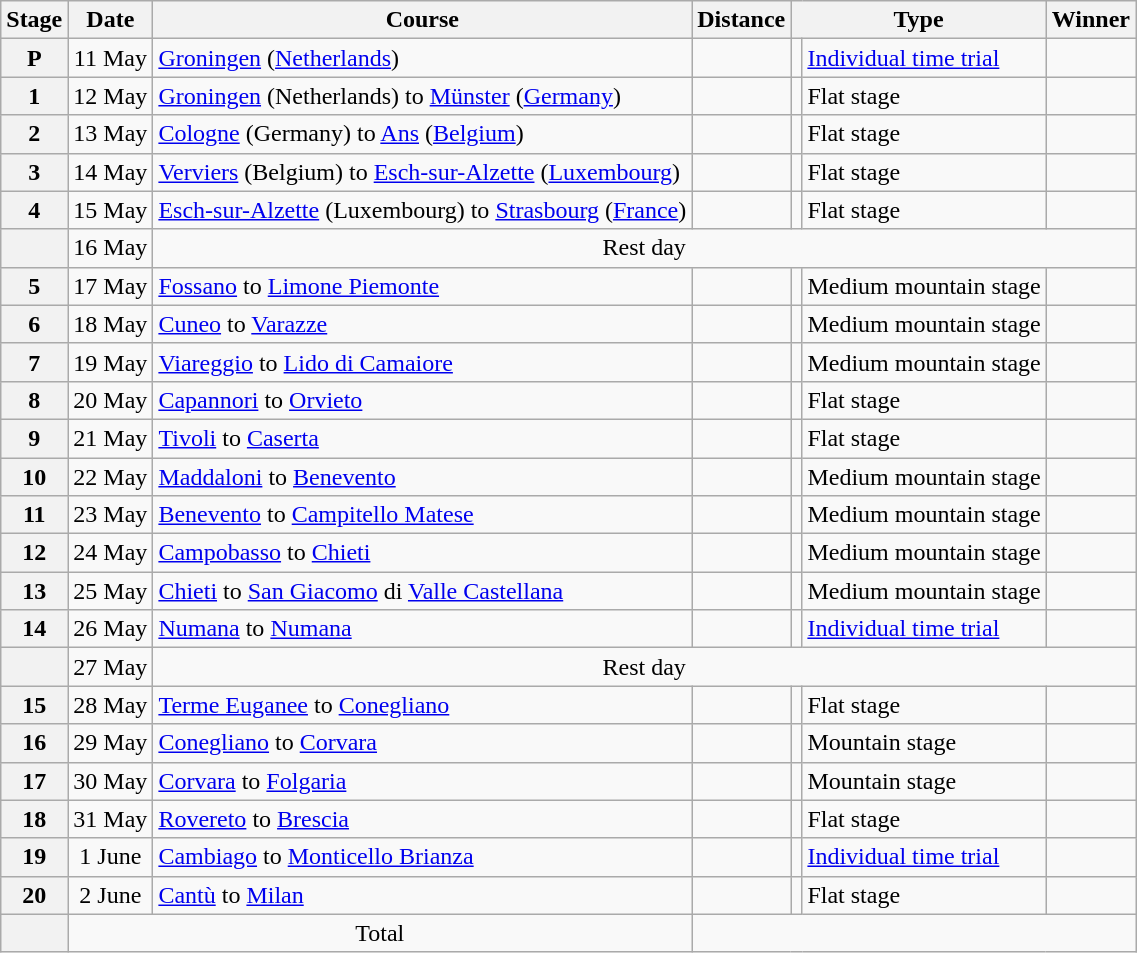<table class="wikitable">
<tr>
<th>Stage</th>
<th>Date</th>
<th>Course</th>
<th>Distance</th>
<th colspan="2">Type</th>
<th>Winner</th>
</tr>
<tr>
<th style="text-align:center;">P</th>
<td style="text-align:center;">11 May</td>
<td><a href='#'>Groningen</a> (<a href='#'>Netherlands</a>)</td>
<td style="text-align:center;"></td>
<td style="text-align:center;"></td>
<td><a href='#'>Individual time trial</a></td>
<td></td>
</tr>
<tr>
<th style="text-align:center;">1</th>
<td style="text-align:center;">12 May</td>
<td><a href='#'>Groningen</a> (Netherlands) to <a href='#'>Münster</a> (<a href='#'>Germany</a>)</td>
<td style="text-align:center;"></td>
<td style="text-align:center;"></td>
<td>Flat stage</td>
<td></td>
</tr>
<tr>
<th style="text-align:center;">2</th>
<td style="text-align:center;">13 May</td>
<td><a href='#'>Cologne</a> (Germany) to <a href='#'>Ans</a> (<a href='#'>Belgium</a>)</td>
<td style="text-align:center;"></td>
<td style="text-align:center;"></td>
<td>Flat stage</td>
<td></td>
</tr>
<tr>
<th style="text-align:center;">3</th>
<td style="text-align:center;">14 May</td>
<td><a href='#'>Verviers</a> (Belgium) to <a href='#'>Esch-sur-Alzette</a> (<a href='#'>Luxembourg</a>)</td>
<td style="text-align:center;"></td>
<td style="text-align:center;"></td>
<td>Flat stage</td>
<td></td>
</tr>
<tr>
<th style="text-align:center;">4</th>
<td style="text-align:center;">15 May</td>
<td><a href='#'>Esch-sur-Alzette</a> (Luxembourg) to <a href='#'>Strasbourg</a> (<a href='#'>France</a>)</td>
<td style="text-align:center;"></td>
<td style="text-align:center;"></td>
<td>Flat stage</td>
<td></td>
</tr>
<tr>
<th></th>
<td style="text-align:center;">16 May</td>
<td colspan="6" style="text-align:center;">Rest day</td>
</tr>
<tr>
<th style="text-align:center;">5</th>
<td style="text-align:center;">17 May</td>
<td><a href='#'>Fossano</a> to <a href='#'>Limone Piemonte</a></td>
<td style="text-align:center;"></td>
<td style="text-align:center;"></td>
<td>Medium mountain stage</td>
<td></td>
</tr>
<tr>
<th style="text-align:center;">6</th>
<td style="text-align:center;">18 May</td>
<td><a href='#'>Cuneo</a> to <a href='#'>Varazze</a></td>
<td style="text-align:center;"></td>
<td style="text-align:center;"></td>
<td>Medium mountain stage</td>
<td></td>
</tr>
<tr>
<th style="text-align:center;">7</th>
<td style="text-align:center;">19 May</td>
<td><a href='#'>Viareggio</a> to <a href='#'>Lido di Camaiore</a></td>
<td style="text-align:center;"></td>
<td style="text-align:center;"></td>
<td>Medium mountain stage</td>
<td></td>
</tr>
<tr>
<th style="text-align:center;">8</th>
<td style="text-align:center;">20 May</td>
<td><a href='#'>Capannori</a> to <a href='#'>Orvieto</a></td>
<td style="text-align:center;"></td>
<td style="text-align:center;"></td>
<td>Flat stage</td>
<td></td>
</tr>
<tr>
<th style="text-align:center;">9</th>
<td style="text-align:center;">21 May</td>
<td><a href='#'>Tivoli</a> to <a href='#'>Caserta</a></td>
<td style="text-align:center;"></td>
<td style="text-align:center;"></td>
<td>Flat stage</td>
<td></td>
</tr>
<tr>
<th style="text-align:center;">10</th>
<td style="text-align:center;">22 May</td>
<td><a href='#'>Maddaloni</a> to <a href='#'>Benevento</a></td>
<td style="text-align:center;"></td>
<td style="text-align:center;"></td>
<td>Medium mountain stage</td>
<td></td>
</tr>
<tr>
<th style="text-align:center;">11</th>
<td style="text-align:center;">23 May</td>
<td><a href='#'>Benevento</a> to <a href='#'>Campitello Matese</a></td>
<td style="text-align:center;"></td>
<td style="text-align:center;"></td>
<td>Medium mountain stage</td>
<td></td>
</tr>
<tr>
<th style="text-align:center;">12</th>
<td style="text-align:center;">24 May</td>
<td><a href='#'>Campobasso</a> to <a href='#'>Chieti</a></td>
<td style="text-align:center;"></td>
<td style="text-align:center;"></td>
<td>Medium mountain stage</td>
<td></td>
</tr>
<tr>
<th style="text-align:center;">13</th>
<td style="text-align:center;">25 May</td>
<td><a href='#'>Chieti</a> to <a href='#'>San Giacomo</a> di <a href='#'>Valle Castellana</a></td>
<td style="text-align:center;"></td>
<td style="text-align:center;"></td>
<td>Medium mountain stage</td>
<td></td>
</tr>
<tr>
<th style="text-align:center;">14</th>
<td style="text-align:center;">26 May</td>
<td><a href='#'>Numana</a> to <a href='#'>Numana</a></td>
<td style="text-align:center;"></td>
<td style="text-align:center;"></td>
<td><a href='#'>Individual time trial</a></td>
<td></td>
</tr>
<tr>
<th></th>
<td style="text-align:center;">27 May</td>
<td colspan="6" style="text-align:center;">Rest day</td>
</tr>
<tr>
<th style="text-align:center;">15</th>
<td style="text-align:center;">28 May</td>
<td><a href='#'>Terme Euganee</a> to <a href='#'>Conegliano</a></td>
<td style="text-align:center;"></td>
<td style="text-align:center;"></td>
<td>Flat stage</td>
<td></td>
</tr>
<tr>
<th style="text-align:center;">16</th>
<td style="text-align:center;">29 May</td>
<td><a href='#'>Conegliano</a> to <a href='#'>Corvara</a></td>
<td style="text-align:center;"></td>
<td style="text-align:center;"></td>
<td>Mountain stage</td>
<td></td>
</tr>
<tr>
<th style="text-align:center;">17</th>
<td style="text-align:center;">30 May</td>
<td><a href='#'>Corvara</a> to <a href='#'>Folgaria</a></td>
<td style="text-align:center;"></td>
<td style="text-align:center;"></td>
<td>Mountain stage</td>
<td></td>
</tr>
<tr>
<th style="text-align:center;">18</th>
<td style="text-align:center;">31 May</td>
<td><a href='#'>Rovereto</a> to <a href='#'>Brescia</a></td>
<td style="text-align:center;"></td>
<td style="text-align:center;"></td>
<td>Flat stage</td>
<td></td>
</tr>
<tr>
<th style="text-align:center;">19</th>
<td style="text-align:center;">1 June</td>
<td><a href='#'>Cambiago</a> to <a href='#'>Monticello Brianza</a></td>
<td style="text-align:center;"></td>
<td style="text-align:center;"></td>
<td><a href='#'>Individual time trial</a></td>
<td></td>
</tr>
<tr>
<th style="text-align:center;">20</th>
<td style="text-align:center;">2 June</td>
<td><a href='#'>Cantù</a> to <a href='#'>Milan</a></td>
<td style="text-align:center;"></td>
<td style="text-align:center;"></td>
<td>Flat stage</td>
<td></td>
</tr>
<tr>
<th></th>
<td colspan="2" style="text-align:center;">Total</td>
<td colspan="5" style="text-align:center;"></td>
</tr>
</table>
